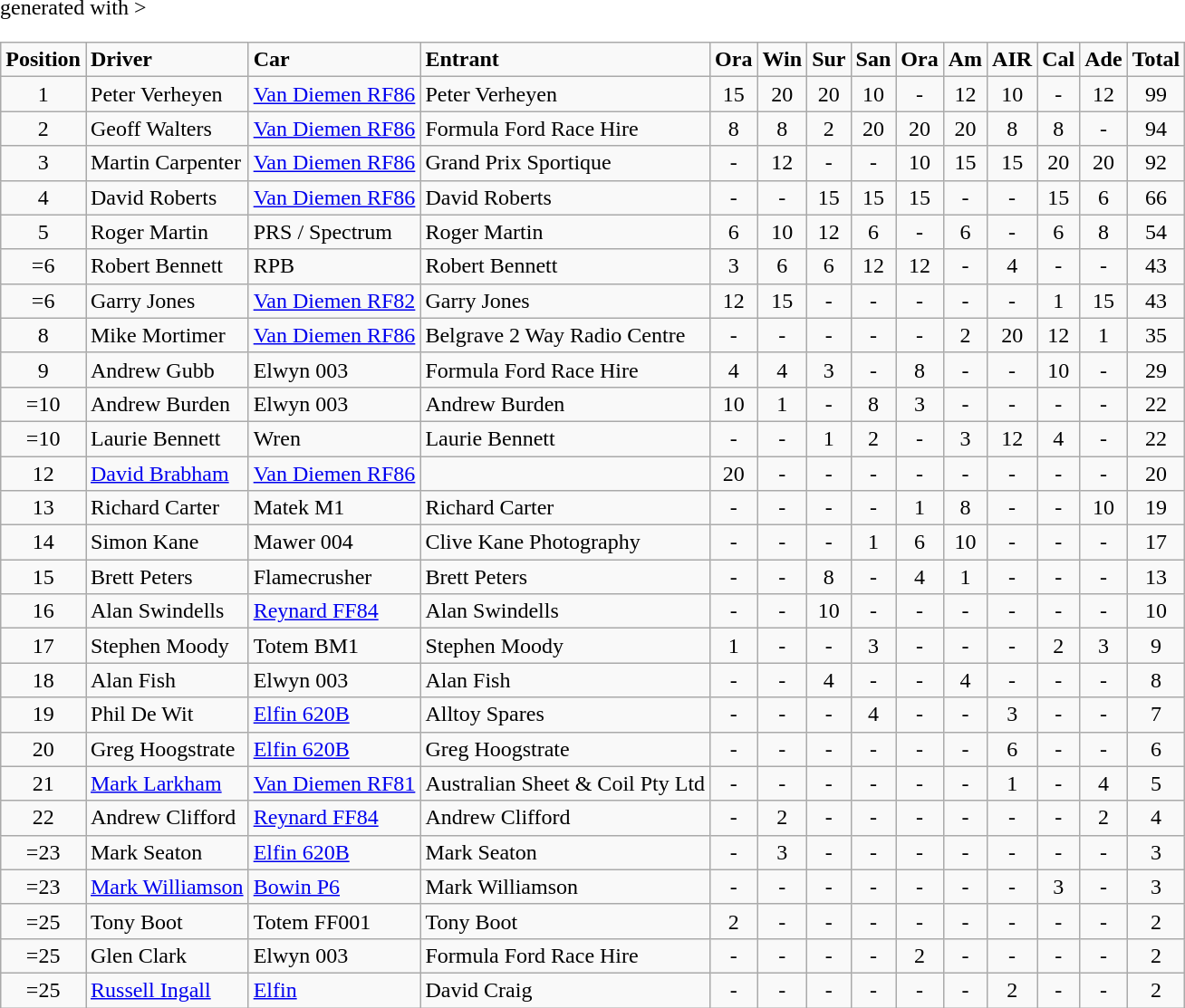<table class="wikitable" <hiddentext>generated with >
<tr style="font-weight:bold">
<td height="14" align="center">Position</td>
<td>Driver</td>
<td>Car</td>
<td>Entrant</td>
<td align="center">Ora</td>
<td align="center">Win</td>
<td align="center">Sur</td>
<td align="center">San</td>
<td align="center">Ora</td>
<td align="center">Am</td>
<td align="center">AIR</td>
<td align="center">Cal</td>
<td align="center">Ade</td>
<td align="center">Total</td>
</tr>
<tr>
<td height="14" align="center">1</td>
<td>Peter Verheyen</td>
<td><a href='#'>Van Diemen RF86</a></td>
<td>Peter Verheyen</td>
<td align="center">15</td>
<td align="center">20</td>
<td align="center">20</td>
<td align="center">10</td>
<td align="center">-</td>
<td align="center">12</td>
<td align="center">10</td>
<td align="center">-</td>
<td align="center">12</td>
<td align="center">99</td>
</tr>
<tr>
<td height="14" align="center">2</td>
<td>Geoff Walters</td>
<td><a href='#'>Van Diemen RF86</a></td>
<td>Formula Ford Race Hire</td>
<td align="center">8</td>
<td align="center">8</td>
<td align="center">2</td>
<td align="center">20</td>
<td align="center">20</td>
<td align="center">20</td>
<td align="center">8</td>
<td align="center">8</td>
<td align="center">- </td>
<td align="center">94</td>
</tr>
<tr>
<td height="14" align="center">3</td>
<td>Martin Carpenter</td>
<td><a href='#'>Van Diemen RF86</a></td>
<td>Grand Prix Sportique</td>
<td align="center">-</td>
<td align="center">12</td>
<td align="center">-</td>
<td align="center">-</td>
<td align="center">10</td>
<td align="center">15</td>
<td align="center">15</td>
<td align="center">20</td>
<td align="center">20</td>
<td align="center">92</td>
</tr>
<tr>
<td height="14" align="center">4</td>
<td>David Roberts</td>
<td><a href='#'>Van Diemen RF86</a></td>
<td>David Roberts</td>
<td align="center">-</td>
<td align="center">-</td>
<td align="center">15</td>
<td align="center">15</td>
<td align="center">15</td>
<td align="center">-</td>
<td align="center">-</td>
<td align="center">15</td>
<td align="center">6</td>
<td align="center">66</td>
</tr>
<tr>
<td height="14" align="center">5</td>
<td>Roger Martin</td>
<td>PRS / Spectrum</td>
<td>Roger Martin</td>
<td align="center">6</td>
<td align="center">10</td>
<td align="center">12</td>
<td align="center">6</td>
<td align="center">-</td>
<td align="center">6</td>
<td align="center">-</td>
<td align="center">6</td>
<td align="center">8</td>
<td align="center">54</td>
</tr>
<tr>
<td height="14" align="center">=6</td>
<td>Robert Bennett</td>
<td>RPB</td>
<td>Robert Bennett</td>
<td align="center">3</td>
<td align="center">6</td>
<td align="center">6</td>
<td align="center">12</td>
<td align="center">12</td>
<td align="center">-</td>
<td align="center">4</td>
<td align="center">-</td>
<td align="center">-</td>
<td align="center">43</td>
</tr>
<tr>
<td height="14" align="center">=6</td>
<td>Garry Jones</td>
<td><a href='#'>Van Diemen RF82</a></td>
<td>Garry Jones</td>
<td align="center">12</td>
<td align="center">15</td>
<td align="center">-</td>
<td align="center">-</td>
<td align="center">-</td>
<td align="center">-</td>
<td align="center">-</td>
<td align="center">1</td>
<td align="center">15</td>
<td align="center">43</td>
</tr>
<tr>
<td height="14" align="center">8</td>
<td>Mike Mortimer</td>
<td><a href='#'>Van Diemen RF86</a></td>
<td>Belgrave 2 Way Radio Centre</td>
<td align="center">-</td>
<td align="center">-</td>
<td align="center">-</td>
<td align="center">-</td>
<td align="center">-</td>
<td align="center">2</td>
<td align="center">20</td>
<td align="center">12</td>
<td align="center">1</td>
<td align="center">35</td>
</tr>
<tr>
<td height="14" align="center">9</td>
<td>Andrew Gubb</td>
<td>Elwyn 003</td>
<td>Formula Ford Race Hire</td>
<td align="center">4</td>
<td align="center">4</td>
<td align="center">3</td>
<td align="center">-</td>
<td align="center">8</td>
<td align="center">-</td>
<td align="center">-</td>
<td align="center">10</td>
<td align="center">-</td>
<td align="center">29</td>
</tr>
<tr>
<td height="14" align="center">=10</td>
<td>Andrew Burden</td>
<td>Elwyn 003</td>
<td>Andrew Burden</td>
<td align="center">10</td>
<td align="center">1</td>
<td align="center">-</td>
<td align="center">8</td>
<td align="center">3</td>
<td align="center">-</td>
<td align="center">-</td>
<td align="center">-</td>
<td align="center">-</td>
<td align="center">22</td>
</tr>
<tr>
<td height="14" align="center">=10</td>
<td>Laurie Bennett</td>
<td>Wren</td>
<td>Laurie Bennett</td>
<td align="center">-</td>
<td align="center">-</td>
<td align="center">1</td>
<td align="center">2</td>
<td align="center">-</td>
<td align="center">3</td>
<td align="center">12</td>
<td align="center">4</td>
<td align="center">-</td>
<td align="center">22</td>
</tr>
<tr>
<td height="14" align="center">12</td>
<td><a href='#'>David Brabham</a></td>
<td><a href='#'>Van Diemen RF86</a></td>
<td></td>
<td align="center">20</td>
<td align="center">-</td>
<td align="center">-</td>
<td align="center">-</td>
<td align="center">-</td>
<td align="center">-</td>
<td align="center">-</td>
<td align="center">-</td>
<td align="center">-</td>
<td align="center">20</td>
</tr>
<tr>
<td height="14" align="center">13</td>
<td>Richard Carter</td>
<td>Matek M1</td>
<td>Richard Carter</td>
<td align="center">-</td>
<td align="center">-</td>
<td align="center">-</td>
<td align="center">-</td>
<td align="center">1</td>
<td align="center">8</td>
<td align="center">-</td>
<td align="center">-</td>
<td align="center">10</td>
<td align="center">19</td>
</tr>
<tr>
<td height="14" align="center">14</td>
<td>Simon Kane</td>
<td>Mawer 004</td>
<td>Clive Kane Photography</td>
<td align="center">-</td>
<td align="center">-</td>
<td align="center">-</td>
<td align="center">1</td>
<td align="center">6</td>
<td align="center">10</td>
<td align="center">-</td>
<td align="center">-</td>
<td align="center">-</td>
<td align="center">17</td>
</tr>
<tr>
<td height="14" align="center">15</td>
<td>Brett Peters</td>
<td>Flamecrusher</td>
<td>Brett Peters</td>
<td align="center">-</td>
<td align="center">-</td>
<td align="center">8</td>
<td align="center">-</td>
<td align="center">4</td>
<td align="center">1</td>
<td align="center">-</td>
<td align="center">-</td>
<td align="center">-</td>
<td align="center">13</td>
</tr>
<tr>
<td height="14" align="center">16</td>
<td>Alan Swindells</td>
<td><a href='#'>Reynard FF84</a></td>
<td>Alan Swindells</td>
<td align="center">-</td>
<td align="center">-</td>
<td align="center">10</td>
<td align="center">-</td>
<td align="center">-</td>
<td align="center">-</td>
<td align="center">-</td>
<td align="center">-</td>
<td align="center">-</td>
<td align="center">10</td>
</tr>
<tr>
<td height="14" align="center">17</td>
<td>Stephen Moody</td>
<td>Totem BM1</td>
<td>Stephen Moody</td>
<td align="center">1</td>
<td align="center">-</td>
<td align="center">-</td>
<td align="center">3</td>
<td align="center">-</td>
<td align="center">-</td>
<td align="center">-</td>
<td align="center">2</td>
<td align="center">3</td>
<td align="center">9</td>
</tr>
<tr>
<td height="14" align="center">18</td>
<td>Alan Fish</td>
<td>Elwyn 003</td>
<td>Alan Fish</td>
<td align="center">-</td>
<td align="center">-</td>
<td align="center">4</td>
<td align="center">-</td>
<td align="center">-</td>
<td align="center">4</td>
<td align="center">-</td>
<td align="center">-</td>
<td align="center">-</td>
<td align="center">8</td>
</tr>
<tr>
<td height="14" align="center">19</td>
<td>Phil De Wit</td>
<td><a href='#'>Elfin 620B</a></td>
<td>Alltoy Spares</td>
<td align="center">-</td>
<td align="center">-</td>
<td align="center">-</td>
<td align="center">4</td>
<td align="center">-</td>
<td align="center">-</td>
<td align="center">3</td>
<td align="center">-</td>
<td align="center">-</td>
<td align="center">7</td>
</tr>
<tr>
<td height="14" align="center">20</td>
<td>Greg Hoogstrate</td>
<td><a href='#'>Elfin 620B</a></td>
<td>Greg Hoogstrate</td>
<td align="center">-</td>
<td align="center">-</td>
<td align="center">-</td>
<td align="center">-</td>
<td align="center">-</td>
<td align="center">-</td>
<td align="center">6</td>
<td align="center">-</td>
<td align="center">-</td>
<td align="center">6</td>
</tr>
<tr>
<td height="14" align="center">21</td>
<td><a href='#'>Mark Larkham</a></td>
<td><a href='#'>Van Diemen RF81</a></td>
<td>Australian Sheet & Coil Pty Ltd</td>
<td align="center">-</td>
<td align="center">-</td>
<td align="center">-</td>
<td align="center">-</td>
<td align="center">-</td>
<td align="center">-</td>
<td align="center">1</td>
<td align="center">-</td>
<td align="center">4</td>
<td align="center">5</td>
</tr>
<tr>
<td height="14" align="center">22</td>
<td>Andrew Clifford</td>
<td><a href='#'>Reynard FF84</a></td>
<td>Andrew Clifford</td>
<td align="center">-</td>
<td align="center">2</td>
<td align="center">-</td>
<td align="center">-</td>
<td align="center">-</td>
<td align="center">-</td>
<td align="center">-</td>
<td align="center">-</td>
<td align="center">2</td>
<td align="center">4</td>
</tr>
<tr>
<td height="14" align="center">=23</td>
<td>Mark Seaton</td>
<td><a href='#'>Elfin 620B</a></td>
<td>Mark Seaton</td>
<td align="center">-</td>
<td align="center">3</td>
<td align="center">-</td>
<td align="center">-</td>
<td align="center">-</td>
<td align="center">-</td>
<td align="center">-</td>
<td align="center">-</td>
<td align="center">-</td>
<td align="center">3</td>
</tr>
<tr>
<td height="14" align="center">=23</td>
<td><a href='#'>Mark Williamson</a></td>
<td><a href='#'>Bowin P6</a></td>
<td>Mark Williamson</td>
<td align="center">-</td>
<td align="center">-</td>
<td align="center">-</td>
<td align="center">-</td>
<td align="center">-</td>
<td align="center">-</td>
<td align="center">-</td>
<td align="center">3</td>
<td align="center">-</td>
<td align="center">3</td>
</tr>
<tr>
<td height="14" align="center">=25</td>
<td>Tony Boot</td>
<td>Totem FF001</td>
<td>Tony Boot</td>
<td align="center">2</td>
<td align="center">-</td>
<td align="center">-</td>
<td align="center">-</td>
<td align="center">-</td>
<td align="center">-</td>
<td align="center">-</td>
<td align="center">-</td>
<td align="center">-</td>
<td align="center">2</td>
</tr>
<tr>
<td height="14" align="center">=25</td>
<td>Glen Clark</td>
<td>Elwyn 003</td>
<td>Formula Ford Race Hire</td>
<td align="center">-</td>
<td align="center">-</td>
<td align="center">-</td>
<td align="center">-</td>
<td align="center">2</td>
<td align="center">-</td>
<td align="center">-</td>
<td align="center">-</td>
<td align="center">-</td>
<td align="center">2</td>
</tr>
<tr>
<td height="14" align="center">=25</td>
<td><a href='#'>Russell Ingall</a></td>
<td><a href='#'>Elfin</a></td>
<td>David Craig</td>
<td align="center">-</td>
<td align="center">-</td>
<td align="center">-</td>
<td align="center">-</td>
<td align="center">-</td>
<td align="center">-</td>
<td align="center">2</td>
<td align="center">-</td>
<td align="center">-</td>
<td align="center">2</td>
</tr>
</table>
